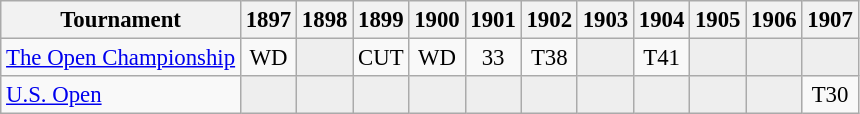<table class="wikitable" style="font-size:95%;text-align:center;">
<tr>
<th>Tournament</th>
<th>1897</th>
<th>1898</th>
<th>1899</th>
<th>1900</th>
<th>1901</th>
<th>1902</th>
<th>1903</th>
<th>1904</th>
<th>1905</th>
<th>1906</th>
<th>1907</th>
</tr>
<tr>
<td align=left><a href='#'>The Open Championship</a></td>
<td>WD</td>
<td style="background:#eeeeee;"></td>
<td>CUT</td>
<td>WD</td>
<td>33</td>
<td>T38</td>
<td style="background:#eeeeee;"></td>
<td>T41</td>
<td style="background:#eeeeee;"></td>
<td style="background:#eeeeee;"></td>
<td style="background:#eeeeee;"></td>
</tr>
<tr>
<td align=left><a href='#'>U.S. Open</a></td>
<td style="background:#eeeeee;"></td>
<td style="background:#eeeeee;"></td>
<td style="background:#eeeeee;"></td>
<td style="background:#eeeeee;"></td>
<td style="background:#eeeeee;"></td>
<td style="background:#eeeeee;"></td>
<td style="background:#eeeeee;"></td>
<td style="background:#eeeeee;"></td>
<td style="background:#eeeeee;"></td>
<td style="background:#eeeeee;"></td>
<td>T30</td>
</tr>
</table>
